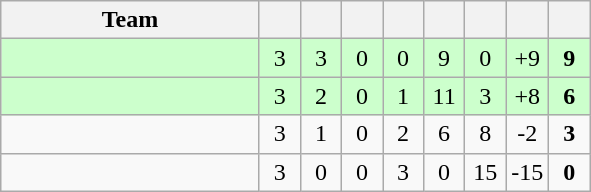<table class="wikitable" style="text-align: center;">
<tr>
<th width="165">Team</th>
<th width="20"></th>
<th width="20"></th>
<th width="20"></th>
<th width="20"></th>
<th width="20"></th>
<th width="20"></th>
<th width="20"></th>
<th width="20"></th>
</tr>
<tr bgcolor=ccffcc>
<td style="text-align:left;"></td>
<td>3</td>
<td>3</td>
<td>0</td>
<td>0</td>
<td>9</td>
<td>0</td>
<td>+9</td>
<td><strong>9</strong></td>
</tr>
<tr bgcolor=ccffcc>
<td style="text-align:left;"></td>
<td>3</td>
<td>2</td>
<td>0</td>
<td>1</td>
<td>11</td>
<td>3</td>
<td>+8</td>
<td><strong>6</strong></td>
</tr>
<tr>
<td style="text-align:left;"></td>
<td>3</td>
<td>1</td>
<td>0</td>
<td>2</td>
<td>6</td>
<td>8</td>
<td>-2</td>
<td><strong>3</strong></td>
</tr>
<tr>
<td style="text-align:left;"></td>
<td>3</td>
<td>0</td>
<td>0</td>
<td>3</td>
<td>0</td>
<td>15</td>
<td>-15</td>
<td><strong>0</strong></td>
</tr>
</table>
